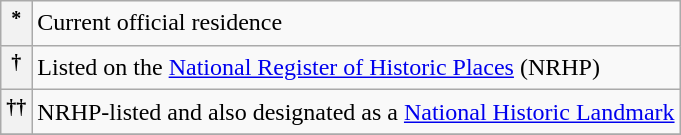<table class="wikitable">
<tr>
<th><strong><sup>*</sup></strong></th>
<td>Current official residence</td>
</tr>
<tr>
<th><strong><sup>†</sup></strong></th>
<td>Listed on the <a href='#'>National Register of Historic Places</a> (NRHP)</td>
</tr>
<tr>
<th><strong><sup>††</sup></strong></th>
<td>NRHP-listed and also designated as a <a href='#'>National Historic Landmark</a></td>
</tr>
<tr>
</tr>
</table>
